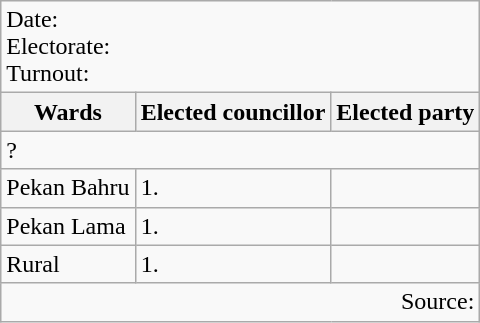<table class=wikitable>
<tr>
<td colspan=3>Date: <br>Electorate: <br>Turnout:</td>
</tr>
<tr>
<th>Wards</th>
<th>Elected councillor</th>
<th>Elected party</th>
</tr>
<tr>
<td colspan=3>? </td>
</tr>
<tr>
<td>Pekan Bahru</td>
<td>1.</td>
<td></td>
</tr>
<tr>
<td>Pekan Lama</td>
<td>1.</td>
<td></td>
</tr>
<tr>
<td>Rural</td>
<td>1.</td>
<td></td>
</tr>
<tr>
<td colspan=3 align=right>Source:</td>
</tr>
</table>
